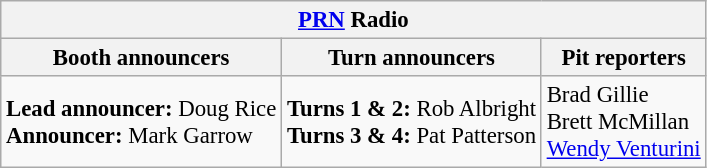<table class="wikitable" style="font-size: 95%">
<tr>
<th colspan="3"><a href='#'>PRN</a> Radio</th>
</tr>
<tr>
<th>Booth announcers</th>
<th>Turn announcers</th>
<th>Pit reporters</th>
</tr>
<tr>
<td><strong>Lead announcer:</strong> Doug Rice<br><strong>Announcer:</strong> Mark Garrow</td>
<td><strong>Turns 1 & 2:</strong> Rob Albright<br><strong>Turns 3 & 4:</strong> Pat Patterson</td>
<td>Brad Gillie<br>Brett McMillan<br><a href='#'>Wendy Venturini</a></td>
</tr>
</table>
